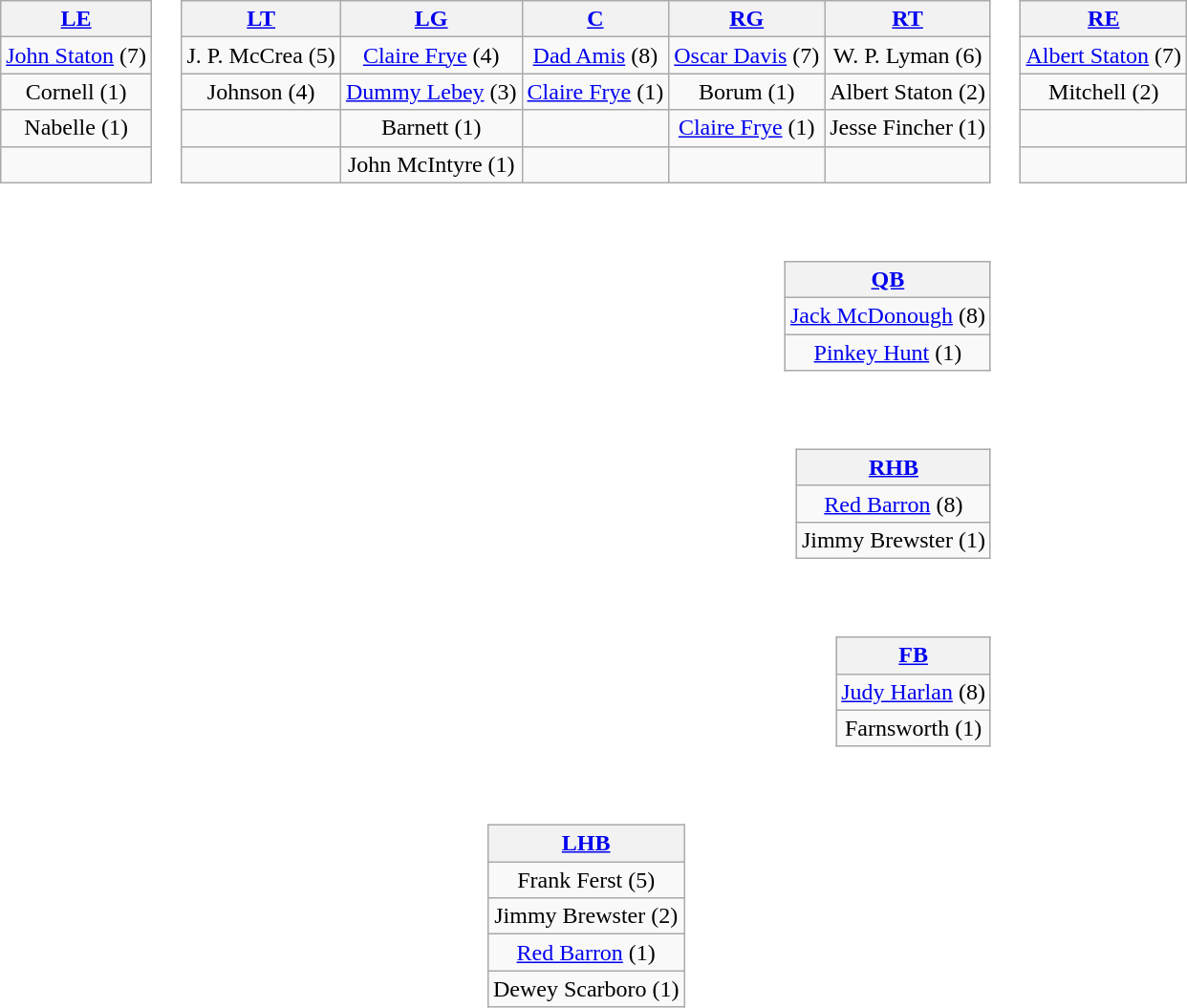<table>
<tr>
<td style="text-align:center;"><br><table style="width:100%">
<tr>
<td align="left"><br><table class="wikitable" style="text-align:center">
<tr>
<th><a href='#'>LE</a></th>
</tr>
<tr>
<td><a href='#'>John Staton</a> (7)</td>
</tr>
<tr>
<td>Cornell (1)</td>
</tr>
<tr>
<td>Nabelle (1)</td>
</tr>
<tr>
<td> </td>
</tr>
</table>
</td>
<td><br><table class="wikitable" style="text-align:center">
<tr>
<th><a href='#'>LT</a></th>
<th><a href='#'>LG</a></th>
<th><a href='#'>C</a></th>
<th><a href='#'>RG</a></th>
<th><a href='#'>RT</a></th>
</tr>
<tr>
<td>J. P. McCrea (5)</td>
<td><a href='#'>Claire Frye</a> (4)</td>
<td><a href='#'>Dad Amis</a> (8)</td>
<td><a href='#'>Oscar Davis</a> (7)</td>
<td>W. P. Lyman (6)</td>
</tr>
<tr>
<td>Johnson (4)</td>
<td><a href='#'>Dummy Lebey</a> (3)</td>
<td><a href='#'>Claire Frye</a> (1)</td>
<td>Borum (1)</td>
<td>Albert Staton (2)</td>
</tr>
<tr>
<td></td>
<td>Barnett (1)</td>
<td></td>
<td><a href='#'>Claire Frye</a> (1)</td>
<td>Jesse Fincher (1)</td>
</tr>
<tr>
<td></td>
<td>John McIntyre (1)</td>
<td></td>
<td></td>
<td></td>
</tr>
</table>
</td>
<td><br><table class="wikitable" style="text-align:center">
<tr>
<th><a href='#'>RE</a></th>
</tr>
<tr>
<td><a href='#'>Albert Staton</a> (7)</td>
</tr>
<tr>
<td>Mitchell (2)</td>
</tr>
<tr>
<td> </td>
</tr>
<tr>
<td> </td>
</tr>
</table>
</td>
</tr>
<tr>
<td></td>
<td align="right"><br><table class="wikitable" style="text-align:center">
<tr>
<th><a href='#'>QB</a></th>
</tr>
<tr>
<td><a href='#'>Jack McDonough</a> (8)</td>
</tr>
<tr>
<td><a href='#'>Pinkey Hunt</a> (1)</td>
</tr>
</table>
</td>
</tr>
<tr>
<td></td>
<td align="right"><br><table class="wikitable" style="text-align:center">
<tr>
<th><a href='#'>RHB</a></th>
</tr>
<tr>
<td><a href='#'>Red Barron</a> (8)</td>
</tr>
<tr>
<td>Jimmy Brewster (1)</td>
</tr>
</table>
</td>
</tr>
<tr>
<td></td>
<td align="right"><br><table class="wikitable" style="text-align:center">
<tr>
<th><a href='#'>FB</a></th>
</tr>
<tr>
<td><a href='#'>Judy Harlan</a> (8)</td>
</tr>
<tr>
<td>Farnsworth (1)</td>
</tr>
</table>
</td>
</tr>
<tr>
<td></td>
<td align="center"><br><table class="wikitable" style="text-align:center">
<tr>
<th><a href='#'>LHB</a></th>
</tr>
<tr>
<td>Frank Ferst (5)</td>
</tr>
<tr>
<td>Jimmy Brewster (2)</td>
</tr>
<tr>
<td><a href='#'>Red Barron</a> (1)</td>
</tr>
<tr>
<td>Dewey Scarboro (1)</td>
</tr>
</table>
</td>
</tr>
<tr>
<td style="height:3em"></td>
</tr>
<tr>
<td style="text-align:center;"></td>
</tr>
</table>
</td>
</tr>
</table>
